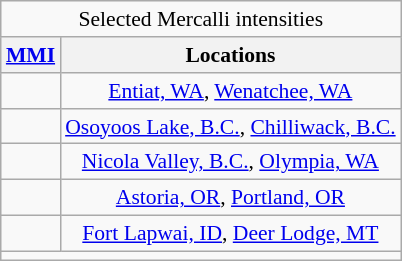<table class="wikitable" style="float: right; text-align: center; font-size:90%;">
<tr>
<td colspan="2" style="text-align: center;">Selected Mercalli intensities</td>
</tr>
<tr>
<th><a href='#'>MMI</a></th>
<th>Locations</th>
</tr>
<tr>
<td></td>
<td><a href='#'>Entiat, WA</a>, <a href='#'>Wenatchee, WA</a></td>
</tr>
<tr>
<td></td>
<td><a href='#'>Osoyoos Lake, B.C.</a>, <a href='#'>Chilliwack, B.C.</a></td>
</tr>
<tr>
<td></td>
<td><a href='#'>Nicola Valley, B.C.</a>, <a href='#'>Olympia, WA</a></td>
</tr>
<tr>
<td></td>
<td><a href='#'>Astoria, OR</a>, <a href='#'>Portland, OR</a></td>
</tr>
<tr>
<td></td>
<td><a href='#'>Fort Lapwai, ID</a>, <a href='#'>Deer Lodge, MT</a></td>
</tr>
<tr>
<td colspan="3" style="text-align: center;"><small></small></td>
</tr>
</table>
